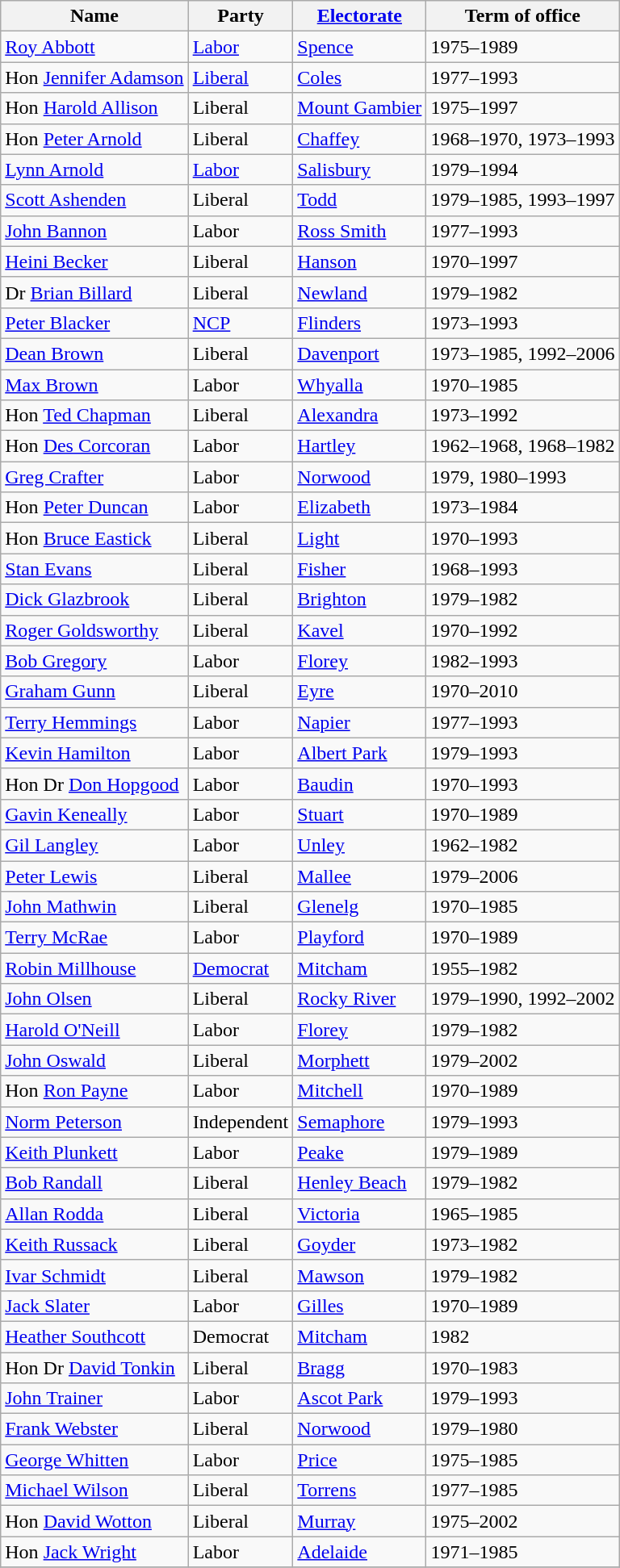<table class="wikitable sortable">
<tr>
<th>Name</th>
<th>Party</th>
<th><a href='#'>Electorate</a></th>
<th>Term of office</th>
</tr>
<tr>
<td><a href='#'>Roy Abbott</a></td>
<td><a href='#'>Labor</a></td>
<td><a href='#'>Spence</a></td>
<td>1975–1989</td>
</tr>
<tr>
<td>Hon <a href='#'>Jennifer Adamson</a></td>
<td><a href='#'>Liberal</a></td>
<td><a href='#'>Coles</a></td>
<td>1977–1993</td>
</tr>
<tr>
<td>Hon <a href='#'>Harold Allison</a></td>
<td>Liberal</td>
<td><a href='#'>Mount Gambier</a></td>
<td>1975–1997</td>
</tr>
<tr>
<td>Hon <a href='#'>Peter Arnold</a></td>
<td>Liberal</td>
<td><a href='#'>Chaffey</a></td>
<td>1968–1970, 1973–1993</td>
</tr>
<tr>
<td><a href='#'>Lynn Arnold</a></td>
<td><a href='#'>Labor</a></td>
<td><a href='#'>Salisbury</a></td>
<td>1979–1994</td>
</tr>
<tr>
<td><a href='#'>Scott Ashenden</a></td>
<td>Liberal</td>
<td><a href='#'>Todd</a></td>
<td>1979–1985, 1993–1997</td>
</tr>
<tr>
<td><a href='#'>John Bannon</a></td>
<td>Labor</td>
<td><a href='#'>Ross Smith</a></td>
<td>1977–1993</td>
</tr>
<tr>
<td><a href='#'>Heini Becker</a></td>
<td>Liberal</td>
<td><a href='#'>Hanson</a></td>
<td>1970–1997</td>
</tr>
<tr>
<td>Dr <a href='#'>Brian Billard</a></td>
<td>Liberal</td>
<td><a href='#'>Newland</a></td>
<td>1979–1982</td>
</tr>
<tr>
<td><a href='#'>Peter Blacker</a></td>
<td><a href='#'>NCP</a></td>
<td><a href='#'>Flinders</a></td>
<td>1973–1993</td>
</tr>
<tr>
<td><a href='#'>Dean Brown</a></td>
<td>Liberal</td>
<td><a href='#'>Davenport</a></td>
<td>1973–1985, 1992–2006</td>
</tr>
<tr>
<td><a href='#'>Max Brown</a></td>
<td>Labor</td>
<td><a href='#'>Whyalla</a></td>
<td>1970–1985</td>
</tr>
<tr>
<td>Hon <a href='#'>Ted Chapman</a></td>
<td>Liberal</td>
<td><a href='#'>Alexandra</a></td>
<td>1973–1992</td>
</tr>
<tr>
<td>Hon <a href='#'>Des Corcoran</a></td>
<td>Labor</td>
<td><a href='#'>Hartley</a></td>
<td>1962–1968, 1968–1982</td>
</tr>
<tr>
<td><a href='#'>Greg Crafter</a> </td>
<td>Labor</td>
<td><a href='#'>Norwood</a></td>
<td>1979, 1980–1993</td>
</tr>
<tr>
<td>Hon <a href='#'>Peter Duncan</a></td>
<td>Labor</td>
<td><a href='#'>Elizabeth</a></td>
<td>1973–1984</td>
</tr>
<tr>
<td>Hon <a href='#'>Bruce Eastick</a></td>
<td>Liberal</td>
<td><a href='#'>Light</a></td>
<td>1970–1993</td>
</tr>
<tr>
<td><a href='#'>Stan Evans</a></td>
<td>Liberal</td>
<td><a href='#'>Fisher</a></td>
<td>1968–1993</td>
</tr>
<tr>
<td><a href='#'>Dick Glazbrook</a></td>
<td>Liberal</td>
<td><a href='#'>Brighton</a></td>
<td>1979–1982</td>
</tr>
<tr>
<td><a href='#'>Roger Goldsworthy</a></td>
<td>Liberal</td>
<td><a href='#'>Kavel</a></td>
<td>1970–1992</td>
</tr>
<tr>
<td><a href='#'>Bob Gregory</a> </td>
<td>Labor</td>
<td><a href='#'>Florey</a></td>
<td>1982–1993</td>
</tr>
<tr>
<td><a href='#'>Graham Gunn</a></td>
<td>Liberal</td>
<td><a href='#'>Eyre</a></td>
<td>1970–2010</td>
</tr>
<tr>
<td><a href='#'>Terry Hemmings</a></td>
<td>Labor</td>
<td><a href='#'>Napier</a></td>
<td>1977–1993</td>
</tr>
<tr>
<td><a href='#'>Kevin Hamilton</a></td>
<td>Labor</td>
<td><a href='#'>Albert Park</a></td>
<td>1979–1993</td>
</tr>
<tr>
<td>Hon Dr <a href='#'>Don Hopgood</a></td>
<td>Labor</td>
<td><a href='#'>Baudin</a></td>
<td>1970–1993</td>
</tr>
<tr>
<td><a href='#'>Gavin Keneally</a></td>
<td>Labor</td>
<td><a href='#'>Stuart</a></td>
<td>1970–1989</td>
</tr>
<tr>
<td><a href='#'>Gil Langley</a></td>
<td>Labor</td>
<td><a href='#'>Unley</a></td>
<td>1962–1982</td>
</tr>
<tr>
<td><a href='#'>Peter Lewis</a></td>
<td>Liberal</td>
<td><a href='#'>Mallee</a></td>
<td>1979–2006</td>
</tr>
<tr>
<td><a href='#'>John Mathwin</a></td>
<td>Liberal</td>
<td><a href='#'>Glenelg</a></td>
<td>1970–1985</td>
</tr>
<tr>
<td><a href='#'>Terry McRae</a></td>
<td>Labor</td>
<td><a href='#'>Playford</a></td>
<td>1970–1989</td>
</tr>
<tr>
<td><a href='#'>Robin Millhouse</a> </td>
<td><a href='#'>Democrat</a></td>
<td><a href='#'>Mitcham</a></td>
<td>1955–1982</td>
</tr>
<tr>
<td><a href='#'>John Olsen</a></td>
<td>Liberal</td>
<td><a href='#'>Rocky River</a></td>
<td>1979–1990, 1992–2002</td>
</tr>
<tr>
<td><a href='#'>Harold O'Neill</a> </td>
<td>Labor</td>
<td><a href='#'>Florey</a></td>
<td>1979–1982</td>
</tr>
<tr>
<td><a href='#'>John Oswald</a></td>
<td>Liberal</td>
<td><a href='#'>Morphett</a></td>
<td>1979–2002</td>
</tr>
<tr>
<td>Hon <a href='#'>Ron Payne</a></td>
<td>Labor</td>
<td><a href='#'>Mitchell</a></td>
<td>1970–1989</td>
</tr>
<tr>
<td><a href='#'>Norm Peterson</a></td>
<td>Independent</td>
<td><a href='#'>Semaphore</a></td>
<td>1979–1993</td>
</tr>
<tr>
<td><a href='#'>Keith Plunkett</a></td>
<td>Labor</td>
<td><a href='#'>Peake</a></td>
<td>1979–1989</td>
</tr>
<tr>
<td><a href='#'>Bob Randall</a></td>
<td>Liberal</td>
<td><a href='#'>Henley Beach</a></td>
<td>1979–1982</td>
</tr>
<tr>
<td><a href='#'>Allan Rodda</a></td>
<td>Liberal</td>
<td><a href='#'>Victoria</a></td>
<td>1965–1985</td>
</tr>
<tr>
<td><a href='#'>Keith Russack</a></td>
<td>Liberal</td>
<td><a href='#'>Goyder</a></td>
<td>1973–1982</td>
</tr>
<tr>
<td><a href='#'>Ivar Schmidt</a></td>
<td>Liberal</td>
<td><a href='#'>Mawson</a></td>
<td>1979–1982</td>
</tr>
<tr>
<td><a href='#'>Jack Slater</a></td>
<td>Labor</td>
<td><a href='#'>Gilles</a></td>
<td>1970–1989</td>
</tr>
<tr>
<td><a href='#'>Heather Southcott</a> </td>
<td>Democrat</td>
<td><a href='#'>Mitcham</a></td>
<td>1982</td>
</tr>
<tr>
<td>Hon Dr <a href='#'>David Tonkin</a></td>
<td>Liberal</td>
<td><a href='#'>Bragg</a></td>
<td>1970–1983</td>
</tr>
<tr>
<td><a href='#'>John Trainer</a></td>
<td>Labor</td>
<td><a href='#'>Ascot Park</a></td>
<td>1979–1993</td>
</tr>
<tr>
<td><a href='#'>Frank Webster</a> </td>
<td>Liberal</td>
<td><a href='#'>Norwood</a></td>
<td>1979–1980</td>
</tr>
<tr>
<td><a href='#'>George Whitten</a></td>
<td>Labor</td>
<td><a href='#'>Price</a></td>
<td>1975–1985</td>
</tr>
<tr>
<td><a href='#'>Michael Wilson</a></td>
<td>Liberal</td>
<td><a href='#'>Torrens</a></td>
<td>1977–1985</td>
</tr>
<tr>
<td>Hon <a href='#'>David Wotton</a></td>
<td>Liberal</td>
<td><a href='#'>Murray</a></td>
<td>1975–2002</td>
</tr>
<tr>
<td>Hon <a href='#'>Jack Wright</a></td>
<td>Labor</td>
<td><a href='#'>Adelaide</a></td>
<td>1971–1985</td>
</tr>
<tr>
</tr>
</table>
